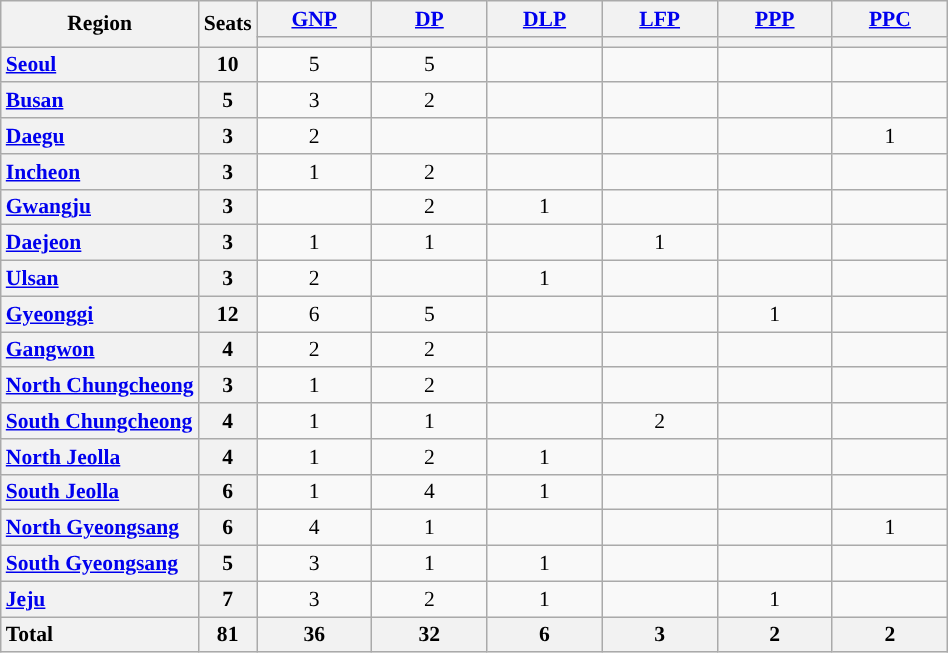<table class="wikitable" style="text-align:center; font-size: 0.9em;">
<tr>
<th rowspan="2">Region</th>
<th rowspan="2">Seats</th>
<th class="unsortable" style="width:70px;"><a href='#'>GNP</a></th>
<th class="unsortable" style="width:70px;"><a href='#'>DP</a></th>
<th class="unsortable" style="width:70px;"><a href='#'>DLP</a></th>
<th class="unsortable" style="width:70px;"><a href='#'>LFP</a></th>
<th class="unsortable" style="width:70px;"><a href='#'>PPP</a></th>
<th class="unsortable" style="width:70px;"><a href='#'>PPC</a></th>
</tr>
<tr>
<th style="background:"></th>
<th style="background:"></th>
<th style="background:"></th>
<th style="background:"></th>
<th style="background:"></th>
<th style="background:"></th>
</tr>
<tr>
<th style="text-align: left;"><a href='#'>Seoul</a></th>
<th>10</th>
<td>5</td>
<td>5</td>
<td></td>
<td></td>
<td></td>
<td></td>
</tr>
<tr>
<th style="text-align: left;"><a href='#'>Busan</a></th>
<th>5</th>
<td>3</td>
<td>2</td>
<td></td>
<td></td>
<td></td>
<td></td>
</tr>
<tr>
<th style="text-align: left;"><a href='#'>Daegu</a></th>
<th>3</th>
<td>2</td>
<td></td>
<td></td>
<td></td>
<td></td>
<td>1</td>
</tr>
<tr>
<th style="text-align: left;"><a href='#'>Incheon</a></th>
<th>3</th>
<td>1</td>
<td>2</td>
<td></td>
<td></td>
<td></td>
<td></td>
</tr>
<tr>
<th style="text-align: left;"><a href='#'>Gwangju</a></th>
<th>3</th>
<td></td>
<td>2</td>
<td>1</td>
<td></td>
<td></td>
<td></td>
</tr>
<tr>
<th style="text-align: left;"><a href='#'>Daejeon</a></th>
<th>3</th>
<td>1</td>
<td>1</td>
<td></td>
<td>1</td>
<td></td>
<td></td>
</tr>
<tr>
<th style="text-align: left;"><a href='#'>Ulsan</a></th>
<th>3</th>
<td>2</td>
<td></td>
<td>1</td>
<td></td>
<td></td>
<td></td>
</tr>
<tr>
<th style="text-align: left;"><a href='#'>Gyeonggi</a></th>
<th>12</th>
<td>6</td>
<td>5</td>
<td></td>
<td></td>
<td>1</td>
<td></td>
</tr>
<tr>
<th style="text-align: left;"><a href='#'>Gangwon</a></th>
<th>4</th>
<td>2</td>
<td>2</td>
<td></td>
<td></td>
<td></td>
<td></td>
</tr>
<tr>
<th style="text-align: left;"><a href='#'>North Chungcheong</a></th>
<th>3</th>
<td>1</td>
<td>2</td>
<td></td>
<td></td>
<td></td>
<td></td>
</tr>
<tr>
<th style="text-align: left;"><a href='#'>South Chungcheong</a></th>
<th>4</th>
<td>1</td>
<td>1</td>
<td></td>
<td>2</td>
<td></td>
<td></td>
</tr>
<tr>
<th style="text-align: left;"><a href='#'>North Jeolla</a></th>
<th>4</th>
<td>1</td>
<td>2</td>
<td>1</td>
<td></td>
<td></td>
<td></td>
</tr>
<tr>
<th style="text-align: left;"><a href='#'>South Jeolla</a></th>
<th>6</th>
<td>1</td>
<td>4</td>
<td>1</td>
<td></td>
<td></td>
<td></td>
</tr>
<tr>
<th style="text-align: left;"><a href='#'>North Gyeongsang</a></th>
<th>6</th>
<td>4</td>
<td>1</td>
<td></td>
<td></td>
<td></td>
<td>1</td>
</tr>
<tr>
<th style="text-align: left;"><a href='#'>South Gyeongsang</a></th>
<th>5</th>
<td>3</td>
<td>1</td>
<td>1</td>
<td></td>
<td></td>
<td></td>
</tr>
<tr>
<th style="text-align: left;"><a href='#'>Jeju</a></th>
<th>7</th>
<td>3</td>
<td>2</td>
<td>1</td>
<td></td>
<td>1</td>
<td></td>
</tr>
<tr class="sortbottom">
<th style="text-align: left;">Total</th>
<th>81</th>
<th>36</th>
<th>32</th>
<th>6</th>
<th>3</th>
<th>2</th>
<th>2</th>
</tr>
</table>
